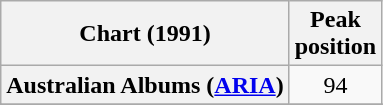<table class="wikitable sortable plainrowheaders">
<tr>
<th>Chart (1991)</th>
<th>Peak<br>position</th>
</tr>
<tr>
<th scope="row">Australian Albums (<a href='#'>ARIA</a>)</th>
<td style="text-align:center;">94</td>
</tr>
<tr>
</tr>
<tr>
</tr>
<tr>
</tr>
<tr>
</tr>
</table>
